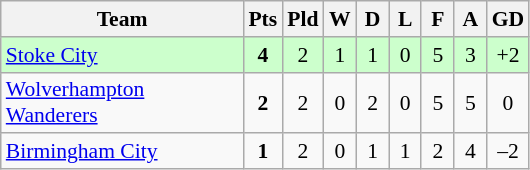<table class="wikitable" style="text-align: center; font-size: 90%;">
<tr>
<th width=155>Team</th>
<th width=15>Pts</th>
<th width=15>Pld</th>
<th width=15>W</th>
<th width=15>D</th>
<th width=15>L</th>
<th width=15>F</th>
<th width=15>A</th>
<th width=15>GD</th>
</tr>
<tr style="background:#ccffcc">
<td style="text-align:left;"><a href='#'>Stoke City</a></td>
<td><strong>4</strong></td>
<td>2</td>
<td>1</td>
<td>1</td>
<td>0</td>
<td>5</td>
<td>3</td>
<td>+2</td>
</tr>
<tr>
<td style="text-align:left;"><a href='#'>Wolverhampton Wanderers</a></td>
<td><strong>2</strong></td>
<td>2</td>
<td>0</td>
<td>2</td>
<td>0</td>
<td>5</td>
<td>5</td>
<td>0</td>
</tr>
<tr>
<td style="text-align:left;"><a href='#'>Birmingham City</a></td>
<td><strong>1</strong></td>
<td>2</td>
<td>0</td>
<td>1</td>
<td>1</td>
<td>2</td>
<td>4</td>
<td>–2</td>
</tr>
</table>
